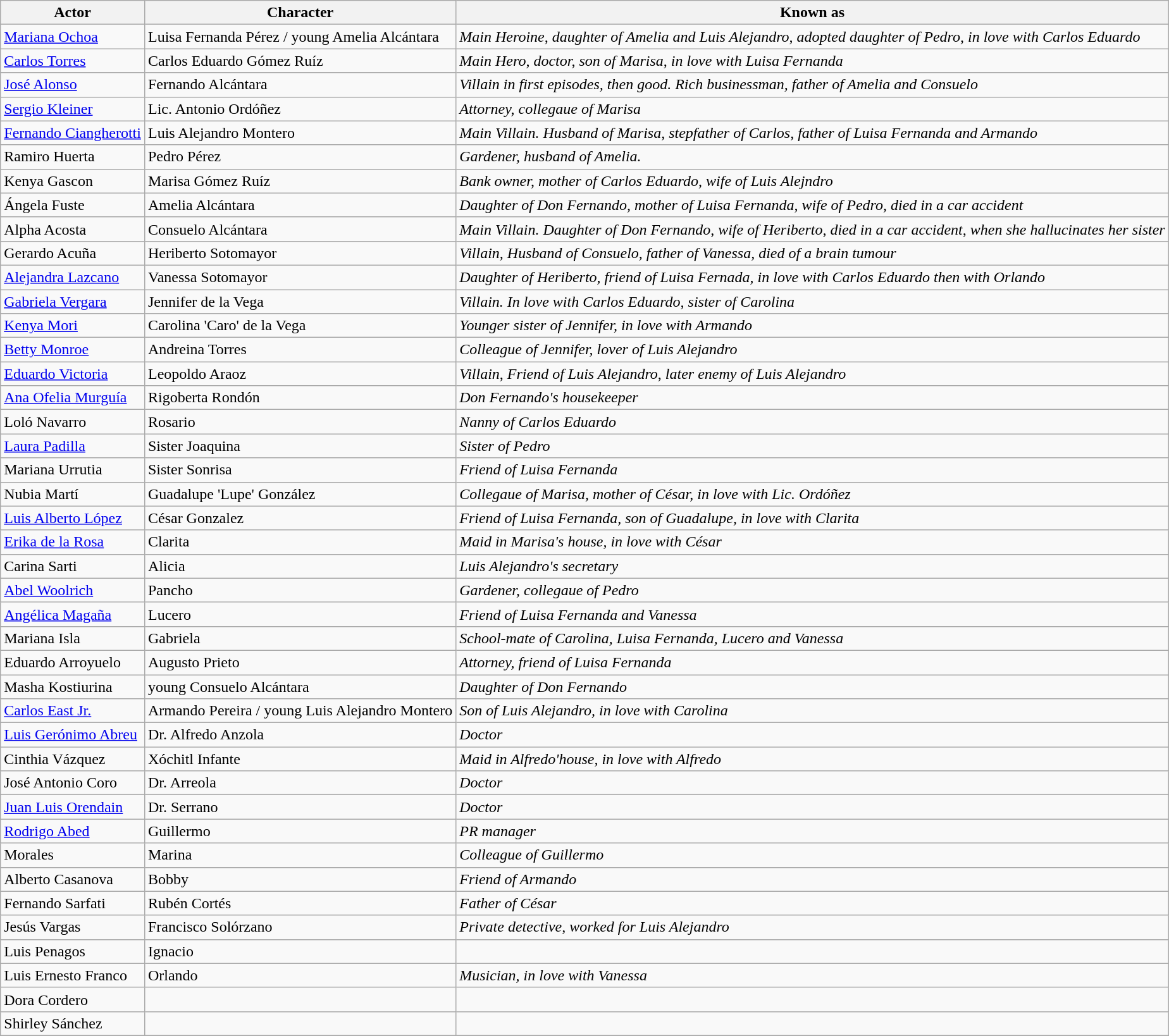<table class="wikitable">
<tr>
<th>Actor</th>
<th>Character</th>
<th>Known as</th>
</tr>
<tr>
<td><a href='#'>Mariana Ochoa</a></td>
<td>Luisa Fernanda Pérez / young Amelia Alcántara</td>
<td><em>Main Heroine, daughter of Amelia and Luis Alejandro, adopted daughter of Pedro, in love with Carlos Eduardo</em></td>
</tr>
<tr>
<td><a href='#'>Carlos Torres</a></td>
<td>Carlos Eduardo Gómez Ruíz</td>
<td><em>Main Hero, doctor, son of Marisa, in love with Luisa Fernanda</em></td>
</tr>
<tr>
<td><a href='#'>José Alonso</a></td>
<td>Fernando Alcántara</td>
<td><em>Villain in first episodes, then good. Rich businessman, father of Amelia and Consuelo</em></td>
</tr>
<tr>
<td><a href='#'>Sergio Kleiner</a></td>
<td>Lic. Antonio Ordóñez</td>
<td><em>Attorney, collegaue of Marisa</em></td>
</tr>
<tr>
<td><a href='#'>Fernando Ciangherotti</a></td>
<td>Luis Alejandro Montero</td>
<td><em>Main Villain. Husband of Marisa, stepfather of Carlos, father of Luisa Fernanda and Armando</em></td>
</tr>
<tr>
<td>Ramiro Huerta</td>
<td>Pedro Pérez</td>
<td><em>Gardener, husband of Amelia.</em></td>
</tr>
<tr>
<td>Kenya Gascon</td>
<td>Marisa Gómez Ruíz</td>
<td><em>Bank owner, mother of Carlos Eduardo, wife of Luis Alejndro</em></td>
</tr>
<tr>
<td>Ángela Fuste</td>
<td>Amelia Alcántara</td>
<td><em> Daughter of Don Fernando, mother of Luisa Fernanda, wife of Pedro, died in a car accident</em></td>
</tr>
<tr>
<td>Alpha Acosta</td>
<td>Consuelo Alcántara</td>
<td><em>Main Villain. Daughter of Don Fernando, wife of Heriberto, died in a car accident, when she hallucinates her sister</em></td>
</tr>
<tr>
<td>Gerardo Acuña</td>
<td>Heriberto Sotomayor</td>
<td><em>Villain, Husband of Consuelo, father of Vanessa, died of a brain tumour</em></td>
</tr>
<tr>
<td><a href='#'>Alejandra Lazcano</a></td>
<td>Vanessa Sotomayor</td>
<td><em>Daughter of Heriberto, friend of Luisa Fernada, in love with Carlos Eduardo then with Orlando</em></td>
</tr>
<tr>
<td><a href='#'>Gabriela Vergara</a></td>
<td>Jennifer de la Vega</td>
<td><em>Villain. In love with Carlos Eduardo, sister of Carolina</em></td>
</tr>
<tr>
<td><a href='#'>Kenya Mori</a></td>
<td>Carolina 'Caro' de la Vega</td>
<td><em>Younger sister of Jennifer, in love with Armando</em></td>
</tr>
<tr>
<td><a href='#'>Betty Monroe</a></td>
<td>Andreina Torres</td>
<td><em>Colleague of Jennifer, lover of Luis Alejandro</em></td>
</tr>
<tr>
<td><a href='#'>Eduardo Victoria</a></td>
<td>Leopoldo Araoz</td>
<td><em>Villain, Friend of Luis Alejandro, later enemy of Luis Alejandro</em></td>
</tr>
<tr>
<td><a href='#'>Ana Ofelia Murguía</a></td>
<td>Rigoberta Rondón</td>
<td><em>Don Fernando's housekeeper</em></td>
</tr>
<tr>
<td>Loló Navarro</td>
<td>Rosario</td>
<td><em>Nanny of Carlos Eduardo</em></td>
</tr>
<tr>
<td><a href='#'>Laura Padilla</a></td>
<td>Sister Joaquina</td>
<td><em>Sister of Pedro</em></td>
</tr>
<tr>
<td>Mariana Urrutia</td>
<td>Sister Sonrisa</td>
<td><em>Friend of Luisa Fernanda</em></td>
</tr>
<tr>
<td>Nubia Martí</td>
<td>Guadalupe 'Lupe' González</td>
<td><em>Collegaue of Marisa, mother of César, in love with Lic. Ordóñez</em></td>
</tr>
<tr>
<td><a href='#'>Luis Alberto López</a></td>
<td>César Gonzalez</td>
<td><em>Friend of Luisa Fernanda, son of Guadalupe, in love with Clarita</em></td>
</tr>
<tr>
<td><a href='#'>Erika de la Rosa</a></td>
<td>Clarita</td>
<td><em>Maid in Marisa's house, in love with César</em></td>
</tr>
<tr>
<td>Carina Sarti</td>
<td>Alicia</td>
<td><em>Luis Alejandro's secretary</em></td>
</tr>
<tr>
<td><a href='#'>Abel Woolrich</a></td>
<td>Pancho</td>
<td><em>Gardener, collegaue of Pedro</em></td>
</tr>
<tr>
<td><a href='#'>Angélica Magaña</a></td>
<td>Lucero</td>
<td><em>Friend of Luisa Fernanda and Vanessa</em></td>
</tr>
<tr>
<td>Mariana Isla</td>
<td>Gabriela</td>
<td><em>School-mate of Carolina, Luisa Fernanda, Lucero and Vanessa</em></td>
</tr>
<tr>
<td>Eduardo Arroyuelo</td>
<td>Augusto Prieto</td>
<td><em>Attorney, friend of Luisa Fernanda</em></td>
</tr>
<tr>
<td>Masha Kostiurina</td>
<td>young Consuelo Alcántara</td>
<td><em>Daughter of Don Fernando</em></td>
</tr>
<tr>
<td><a href='#'>Carlos East Jr.</a></td>
<td>Armando Pereira / young Luis Alejandro Montero</td>
<td><em>Son of Luis Alejandro, in love with Carolina</em></td>
</tr>
<tr>
<td><a href='#'>Luis Gerónimo Abreu</a></td>
<td>Dr. Alfredo Anzola</td>
<td><em>Doctor</em></td>
</tr>
<tr>
<td>Cinthia Vázquez</td>
<td>Xóchitl Infante</td>
<td><em>Maid in Alfredo'house, in love with Alfredo</em></td>
</tr>
<tr>
<td>José Antonio Coro</td>
<td>Dr. Arreola</td>
<td><em>Doctor</em></td>
</tr>
<tr>
<td><a href='#'>Juan Luis Orendain</a></td>
<td>Dr. Serrano</td>
<td><em>Doctor</em></td>
</tr>
<tr>
<td><a href='#'>Rodrigo Abed</a></td>
<td>Guillermo</td>
<td><em>PR manager</em></td>
</tr>
<tr>
<td> Morales</td>
<td>Marina</td>
<td><em>Colleague of Guillermo</em></td>
</tr>
<tr>
<td>Alberto Casanova</td>
<td>Bobby</td>
<td><em>Friend of Armando</em></td>
</tr>
<tr>
<td>Fernando Sarfati</td>
<td>Rubén Cortés</td>
<td><em>Father of César</em></td>
</tr>
<tr>
<td>Jesús Vargas</td>
<td>Francisco Solórzano</td>
<td><em>Private detective, worked for Luis Alejandro</em></td>
</tr>
<tr>
<td>Luis Penagos</td>
<td>Ignacio</td>
<td></td>
</tr>
<tr>
<td>Luis Ernesto Franco</td>
<td>Orlando</td>
<td><em>Musician, in love with Vanessa</em></td>
</tr>
<tr>
<td>Dora Cordero</td>
<td></td>
<td></td>
</tr>
<tr>
<td>Shirley Sánchez</td>
<td></td>
<td></td>
</tr>
<tr>
</tr>
</table>
